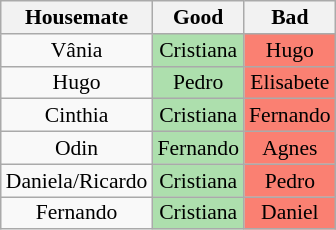<table class="wikitable" style="text-align:center; font-size:90%; line-height:15px;">
<tr>
<th>Housemate</th>
<th>Good</th>
<th>Bad</th>
</tr>
<tr>
<td>Vânia</td>
<td bgcolor="addfad">Cristiana</td>
<td bgcolor="salmon">Hugo</td>
</tr>
<tr>
<td>Hugo</td>
<td bgcolor="addfad">Pedro</td>
<td bgcolor="salmon">Elisabete</td>
</tr>
<tr>
<td>Cinthia</td>
<td bgcolor="addfad">Cristiana</td>
<td bgcolor="salmon">Fernando</td>
</tr>
<tr>
<td>Odin</td>
<td bgcolor="addfad">Fernando</td>
<td bgcolor="salmon">Agnes</td>
</tr>
<tr>
<td>Daniela/Ricardo</td>
<td bgcolor="addfad">Cristiana</td>
<td bgcolor="salmon">Pedro</td>
</tr>
<tr>
<td>Fernando</td>
<td bgcolor="addfad">Cristiana</td>
<td bgcolor="salmon">Daniel</td>
</tr>
</table>
